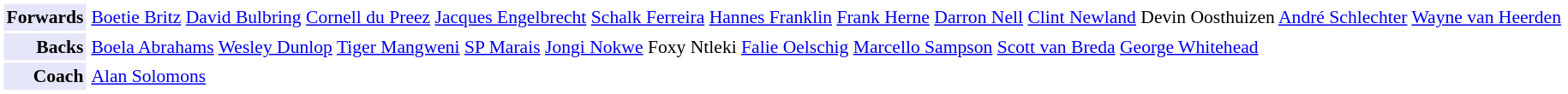<table cellpadding="2" style="border: 1px solid white; font-size:90%;">
<tr>
<td colspan="2" align="right" bgcolor="lavender"><strong>Forwards</strong></td>
<td align="left"><a href='#'>Boetie Britz</a> <a href='#'>David Bulbring</a> <a href='#'>Cornell du Preez</a> <a href='#'>Jacques Engelbrecht</a> <a href='#'>Schalk Ferreira</a> <a href='#'>Hannes Franklin</a> <a href='#'>Frank Herne</a> <a href='#'>Darron Nell</a> <a href='#'>Clint Newland</a> Devin Oosthuizen <a href='#'>André Schlechter</a> <a href='#'>Wayne van Heerden</a></td>
</tr>
<tr>
<td colspan="2" align="right" bgcolor="lavender"><strong>Backs</strong></td>
<td align="left"><a href='#'>Boela Abrahams</a> <a href='#'>Wesley Dunlop</a> <a href='#'>Tiger Mangweni</a> <a href='#'>SP Marais</a> <a href='#'>Jongi Nokwe</a> Foxy Ntleki <a href='#'>Falie Oelschig</a> <a href='#'>Marcello Sampson</a> <a href='#'>Scott van Breda</a> <a href='#'>George Whitehead</a></td>
</tr>
<tr>
<td colspan="2" align="right" bgcolor="lavender"><strong>Coach</strong></td>
<td align="left"><a href='#'>Alan Solomons</a></td>
</tr>
</table>
